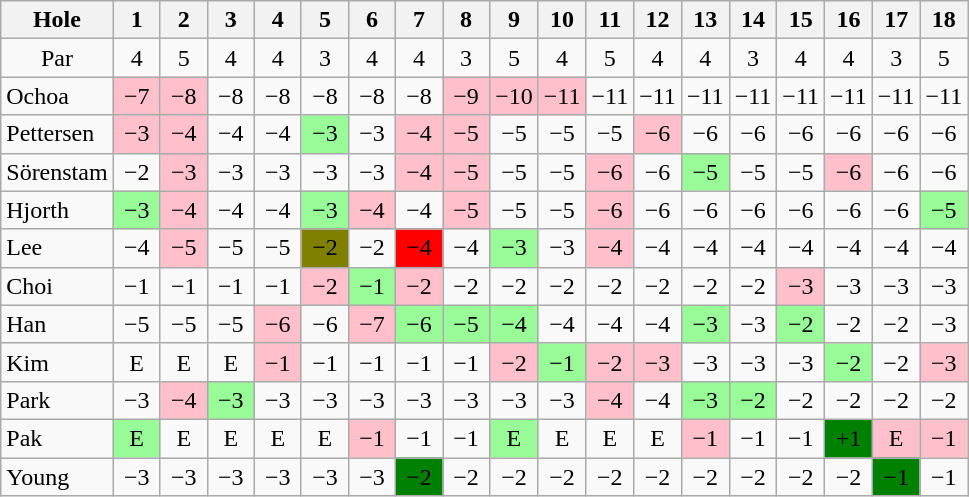<table class="wikitable" style="text-align:center">
<tr>
<th>Hole</th>
<th>  1  </th>
<th>  2  </th>
<th>  3  </th>
<th>  4  </th>
<th>  5  </th>
<th>  6  </th>
<th>  7  </th>
<th>  8  </th>
<th>9</th>
<th>10</th>
<th>11</th>
<th>12</th>
<th>13</th>
<th>14</th>
<th>15</th>
<th>16</th>
<th>17</th>
<th>18</th>
</tr>
<tr>
<td>Par</td>
<td>4</td>
<td>5</td>
<td>4</td>
<td>4</td>
<td>3</td>
<td>4</td>
<td>4</td>
<td>3</td>
<td>5</td>
<td>4</td>
<td>5</td>
<td>4</td>
<td>4</td>
<td>3</td>
<td>4</td>
<td>4</td>
<td>3</td>
<td>5</td>
</tr>
<tr>
<td align=left> Ochoa</td>
<td style="background: Pink;">−7</td>
<td style="background: Pink;">−8</td>
<td>−8</td>
<td>−8</td>
<td>−8</td>
<td>−8</td>
<td>−8</td>
<td style="background: Pink;">−9</td>
<td style="background: Pink;">−10</td>
<td style="background: Pink;">−11</td>
<td>−11</td>
<td>−11</td>
<td>−11</td>
<td>−11</td>
<td>−11</td>
<td>−11</td>
<td>−11</td>
<td>−11</td>
</tr>
<tr>
<td align=left> Pettersen</td>
<td style="background: Pink;">−3</td>
<td style="background: Pink;">−4</td>
<td>−4</td>
<td>−4</td>
<td style="background: PaleGreen;">−3</td>
<td>−3</td>
<td style="background: Pink;">−4</td>
<td style="background: Pink;">−5</td>
<td>−5</td>
<td>−5</td>
<td>−5</td>
<td style="background: Pink;">−6</td>
<td>−6</td>
<td>−6</td>
<td>−6</td>
<td>−6</td>
<td>−6</td>
<td>−6</td>
</tr>
<tr>
<td align=left> Sörenstam</td>
<td>−2</td>
<td style="background: Pink;">−3</td>
<td>−3</td>
<td>−3</td>
<td>−3</td>
<td>−3</td>
<td style="background: Pink;">−4</td>
<td style="background: Pink;">−5</td>
<td>−5</td>
<td>−5</td>
<td style="background: Pink;">−6</td>
<td>−6</td>
<td style="background: PaleGreen;">−5</td>
<td>−5</td>
<td>−5</td>
<td style="background: Pink;">−6</td>
<td>−6</td>
<td>−6</td>
</tr>
<tr>
<td align=left> Hjorth</td>
<td style="background: PaleGreen;">−3</td>
<td style="background: Pink;">−4</td>
<td>−4</td>
<td>−4</td>
<td style="background: PaleGreen;">−3</td>
<td style="background: Pink;">−4</td>
<td>−4</td>
<td style="background: Pink;">−5</td>
<td>−5</td>
<td>−5</td>
<td style="background: Pink;">−6</td>
<td>−6</td>
<td>−6</td>
<td>−6</td>
<td>−6</td>
<td>−6</td>
<td>−6</td>
<td style="background: PaleGreen;">−5</td>
</tr>
<tr>
<td align=left> Lee</td>
<td>−4</td>
<td style="background: Pink;">−5</td>
<td>−5</td>
<td>−5</td>
<td style="background: Olive;">−2</td>
<td>−2</td>
<td style="background: Red;">−4</td>
<td>−4</td>
<td style="background: PaleGreen;">−3</td>
<td>−3</td>
<td style="background: Pink;">−4</td>
<td>−4</td>
<td>−4</td>
<td>−4</td>
<td>−4</td>
<td>−4</td>
<td>−4</td>
<td>−4</td>
</tr>
<tr>
<td align=left> Choi</td>
<td>−1</td>
<td>−1</td>
<td>−1</td>
<td>−1</td>
<td style="background: Pink;">−2</td>
<td style="background: PaleGreen;">−1</td>
<td style="background: Pink;">−2</td>
<td>−2</td>
<td>−2</td>
<td>−2</td>
<td>−2</td>
<td>−2</td>
<td>−2</td>
<td>−2</td>
<td style="background: Pink;">−3</td>
<td>−3</td>
<td>−3</td>
<td>−3</td>
</tr>
<tr>
<td align=left> Han</td>
<td>−5</td>
<td>−5</td>
<td>−5</td>
<td style="background: Pink;">−6</td>
<td>−6</td>
<td style="background: Pink;">−7</td>
<td style="background: PaleGreen;">−6</td>
<td style="background: PaleGreen;">−5</td>
<td style="background: PaleGreen;">−4</td>
<td>−4</td>
<td>−4</td>
<td>−4</td>
<td style="background: PaleGreen;">−3</td>
<td>−3</td>
<td style="background: PaleGreen;">−2</td>
<td>−2</td>
<td>−2</td>
<td>−3</td>
</tr>
<tr>
<td align=left> Kim</td>
<td>E</td>
<td>E</td>
<td>E</td>
<td style="background: Pink;">−1</td>
<td>−1</td>
<td>−1</td>
<td>−1</td>
<td>−1</td>
<td style="background: Pink;">−2</td>
<td style="background: PaleGreen;">−1</td>
<td style="background: Pink;">−2</td>
<td style="background: Pink;">−3</td>
<td>−3</td>
<td>−3</td>
<td>−3</td>
<td style="background: PaleGreen;">−2</td>
<td>−2</td>
<td style="background: Pink;">−3</td>
</tr>
<tr>
<td align=left> Park</td>
<td>−3</td>
<td style="background: Pink;">−4</td>
<td style="background: PaleGreen;">−3</td>
<td>−3</td>
<td>−3</td>
<td>−3</td>
<td>−3</td>
<td>−3</td>
<td>−3</td>
<td>−3</td>
<td style="background: Pink;">−4</td>
<td>−4</td>
<td style="background: PaleGreen;">−3</td>
<td style="background: PaleGreen;">−2</td>
<td>−2</td>
<td>−2</td>
<td>−2</td>
<td>−2</td>
</tr>
<tr>
<td align=left> Pak</td>
<td style="background: PaleGreen;">E</td>
<td>E</td>
<td>E</td>
<td>E</td>
<td>E</td>
<td style="background: Pink;">−1</td>
<td>−1</td>
<td>−1</td>
<td style="background: PaleGreen;">E</td>
<td>E</td>
<td>E</td>
<td>E</td>
<td style="background: Pink;">−1</td>
<td>−1</td>
<td>−1</td>
<td style="background: Green;">+1</td>
<td style="background: Pink;">E</td>
<td style="background: Pink;">−1</td>
</tr>
<tr>
<td align=left> Young</td>
<td>−3</td>
<td>−3</td>
<td>−3</td>
<td>−3</td>
<td>−3</td>
<td>−3</td>
<td style="background:Green;">−2</td>
<td>−2</td>
<td>−2</td>
<td>−2</td>
<td>−2</td>
<td>−2</td>
<td>−2</td>
<td>−2</td>
<td>−2</td>
<td>−2</td>
<td style="background: Green;">−1</td>
<td>−1</td>
</tr>
</table>
